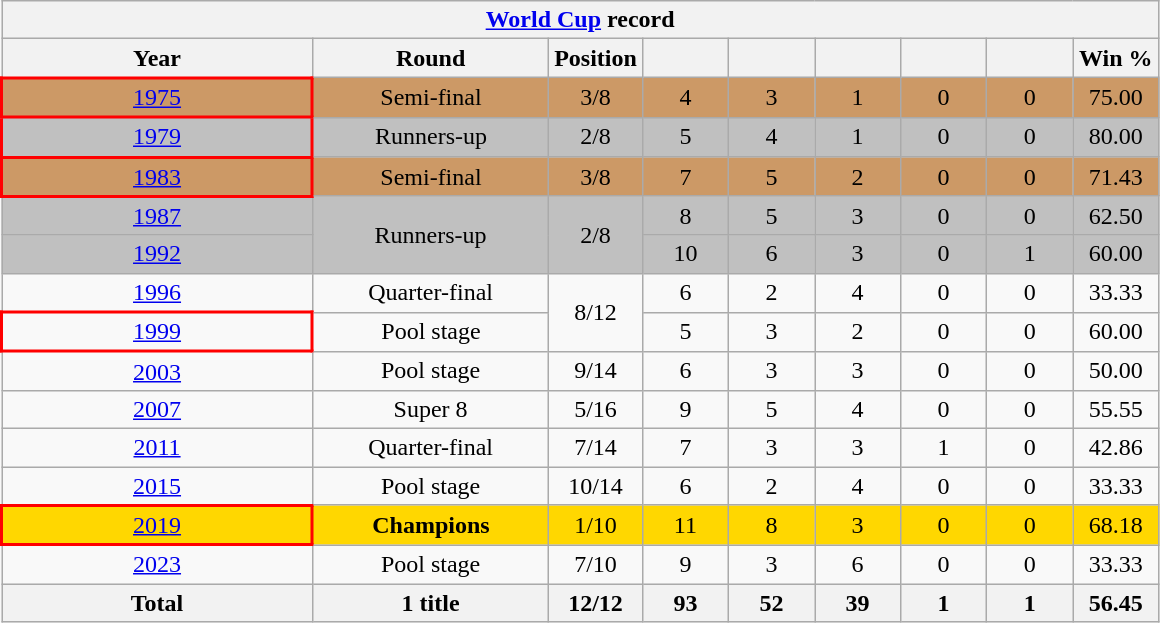<table class="wikitable" style="text-align:center">
<tr>
<th colspan=9><a href='#'>World Cup</a> record</th>
</tr>
<tr>
<th width=200>Year</th>
<th width=150>Round</th>
<th width=50>Position</th>
<th width=50></th>
<th width=50></th>
<th width=50></th>
<th width=50></th>
<th width=50></th>
<th width=50>Win %</th>
</tr>
<tr style="background:#cc9966">
<td style="border:2px solid red"> <a href='#'>1975</a></td>
<td>Semi-final</td>
<td>3/8</td>
<td>4</td>
<td>3</td>
<td>1</td>
<td>0</td>
<td>0</td>
<td>75.00</td>
</tr>
<tr style="background:silver">
<td style="border:2px solid red"> <a href='#'>1979</a></td>
<td>Runners-up</td>
<td>2/8</td>
<td>5</td>
<td>4</td>
<td>1</td>
<td>0</td>
<td>0</td>
<td>80.00</td>
</tr>
<tr style="background:#cc9966">
<td style="border:2px solid red"> <a href='#'>1983</a></td>
<td>Semi-final</td>
<td>3/8</td>
<td>7</td>
<td>5</td>
<td>2</td>
<td>0</td>
<td>0</td>
<td>71.43</td>
</tr>
<tr style="background:silver">
<td>  <a href='#'>1987</a></td>
<td rowspan=2>Runners-up</td>
<td rowspan=2>2/8</td>
<td>8</td>
<td>5</td>
<td>3</td>
<td>0</td>
<td>0</td>
<td>62.50</td>
</tr>
<tr style="background:silver">
<td>  <a href='#'>1992</a></td>
<td>10</td>
<td>6</td>
<td>3</td>
<td>0</td>
<td>1</td>
<td>60.00</td>
</tr>
<tr>
<td>   <a href='#'>1996</a></td>
<td>Quarter-final</td>
<td rowspan=2>8/12</td>
<td>6</td>
<td>2</td>
<td>4</td>
<td>0</td>
<td>0</td>
<td>33.33</td>
</tr>
<tr>
<td style="border:2px solid red">  <a href='#'>1999</a></td>
<td>Pool stage</td>
<td>5</td>
<td>3</td>
<td>2</td>
<td>0</td>
<td>0</td>
<td>60.00</td>
</tr>
<tr>
<td>   <a href='#'>2003</a></td>
<td>Pool stage</td>
<td>9/14</td>
<td>6</td>
<td>3</td>
<td>3</td>
<td>0</td>
<td>0</td>
<td>50.00</td>
</tr>
<tr>
<td> <a href='#'>2007</a></td>
<td>Super 8</td>
<td>5/16</td>
<td>9</td>
<td>5</td>
<td>4</td>
<td>0</td>
<td>0</td>
<td>55.55</td>
</tr>
<tr>
<td>   <a href='#'>2011</a></td>
<td>Quarter-final</td>
<td>7/14</td>
<td>7</td>
<td>3</td>
<td>3</td>
<td>1</td>
<td>0</td>
<td>42.86</td>
</tr>
<tr>
<td>  <a href='#'>2015</a></td>
<td>Pool stage</td>
<td>10/14</td>
<td>6</td>
<td>2</td>
<td>4</td>
<td>0</td>
<td>0</td>
<td>33.33</td>
</tr>
<tr style="background:gold">
<td style="border:2px solid red">  <a href='#'>2019</a></td>
<td><strong>Champions</strong></td>
<td>1/10</td>
<td>11</td>
<td>8</td>
<td>3</td>
<td>0</td>
<td>0</td>
<td>68.18</td>
</tr>
<tr>
<td> <a href='#'>2023</a></td>
<td>Pool stage</td>
<td>7/10</td>
<td>9</td>
<td>3</td>
<td>6</td>
<td>0</td>
<td>0</td>
<td>33.33</td>
</tr>
<tr>
<th>Total</th>
<th>1 title</th>
<th>12/12</th>
<th>93</th>
<th>52</th>
<th>39</th>
<th>1</th>
<th>1</th>
<th>56.45</th>
</tr>
</table>
